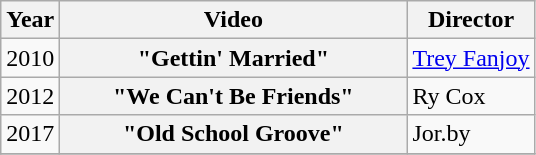<table class="wikitable plainrowheaders">
<tr>
<th>Year</th>
<th style="width:14em;">Video</th>
<th>Director</th>
</tr>
<tr>
<td>2010</td>
<th scope="row">"Gettin' Married"</th>
<td><a href='#'>Trey Fanjoy</a></td>
</tr>
<tr>
<td>2012</td>
<th scope="row">"We Can't Be Friends"</th>
<td>Ry Cox</td>
</tr>
<tr>
<td>2017</td>
<th scope="row">"Old School Groove"</th>
<td>Jor.by</td>
</tr>
<tr>
</tr>
</table>
